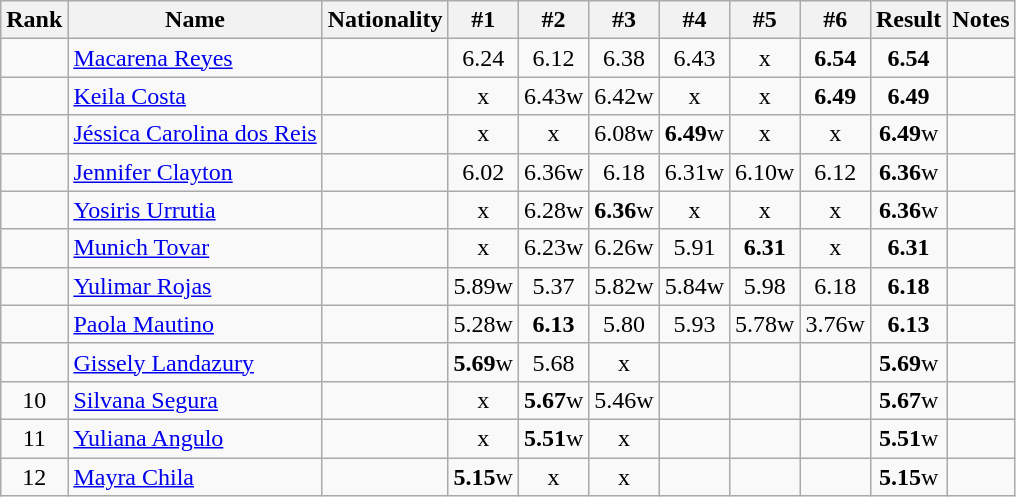<table class="wikitable sortable" style="text-align:center">
<tr>
<th>Rank</th>
<th>Name</th>
<th>Nationality</th>
<th>#1</th>
<th>#2</th>
<th>#3</th>
<th>#4</th>
<th>#5</th>
<th>#6</th>
<th>Result</th>
<th>Notes</th>
</tr>
<tr>
<td></td>
<td align=left><a href='#'>Macarena Reyes</a></td>
<td align=left></td>
<td>6.24</td>
<td>6.12</td>
<td>6.38</td>
<td>6.43</td>
<td>x</td>
<td><strong>6.54</strong></td>
<td><strong>6.54</strong></td>
<td></td>
</tr>
<tr>
<td></td>
<td align=left><a href='#'>Keila Costa</a></td>
<td align=left></td>
<td>x</td>
<td>6.43w</td>
<td>6.42w</td>
<td>x</td>
<td>x</td>
<td><strong>6.49</strong></td>
<td><strong>6.49</strong></td>
<td></td>
</tr>
<tr>
<td></td>
<td align=left><a href='#'>Jéssica Carolina dos Reis</a></td>
<td align=left></td>
<td>x</td>
<td>x</td>
<td>6.08w</td>
<td><strong>6.49</strong>w</td>
<td>x</td>
<td>x</td>
<td><strong>6.49</strong>w</td>
<td></td>
</tr>
<tr>
<td></td>
<td align=left><a href='#'>Jennifer Clayton</a></td>
<td align=left></td>
<td>6.02</td>
<td>6.36w</td>
<td>6.18</td>
<td>6.31w</td>
<td>6.10w</td>
<td>6.12</td>
<td><strong>6.36</strong>w</td>
<td><strong></strong> </td>
</tr>
<tr>
<td></td>
<td align=left><a href='#'>Yosiris Urrutia</a></td>
<td align=left></td>
<td>x</td>
<td>6.28w</td>
<td><strong>6.36</strong>w</td>
<td>x</td>
<td>x</td>
<td>x</td>
<td><strong>6.36</strong>w</td>
<td></td>
</tr>
<tr>
<td></td>
<td align=left><a href='#'>Munich Tovar</a></td>
<td align=left></td>
<td>x</td>
<td>6.23w</td>
<td>6.26w</td>
<td>5.91</td>
<td><strong>6.31</strong></td>
<td>x</td>
<td><strong>6.31</strong></td>
<td></td>
</tr>
<tr>
<td></td>
<td align=left><a href='#'>Yulimar Rojas</a></td>
<td align=left></td>
<td>5.89w</td>
<td>5.37</td>
<td>5.82w</td>
<td>5.84w</td>
<td>5.98</td>
<td>6.18</td>
<td><strong>6.18</strong></td>
<td></td>
</tr>
<tr>
<td></td>
<td align=left><a href='#'>Paola Mautino</a></td>
<td align=left></td>
<td>5.28w</td>
<td><strong>6.13</strong></td>
<td>5.80</td>
<td>5.93</td>
<td>5.78w</td>
<td>3.76w</td>
<td><strong>6.13</strong></td>
<td></td>
</tr>
<tr>
<td></td>
<td align=left><a href='#'>Gissely Landazury</a></td>
<td align=left></td>
<td><strong>5.69</strong>w</td>
<td>5.68</td>
<td>x</td>
<td></td>
<td></td>
<td></td>
<td><strong>5.69</strong>w</td>
<td></td>
</tr>
<tr>
<td>10</td>
<td align=left><a href='#'>Silvana Segura</a></td>
<td align=left></td>
<td>x</td>
<td><strong>5.67</strong>w</td>
<td>5.46w</td>
<td></td>
<td></td>
<td></td>
<td><strong>5.67</strong>w</td>
<td></td>
</tr>
<tr>
<td>11</td>
<td align=left><a href='#'>Yuliana Angulo</a></td>
<td align=left></td>
<td>x</td>
<td><strong>5.51</strong>w</td>
<td>x</td>
<td></td>
<td></td>
<td></td>
<td><strong>5.51</strong>w</td>
<td></td>
</tr>
<tr>
<td>12</td>
<td align=left><a href='#'>Mayra Chila</a></td>
<td align=left></td>
<td><strong>5.15</strong>w</td>
<td>x</td>
<td>x</td>
<td></td>
<td></td>
<td></td>
<td><strong>5.15</strong>w</td>
<td></td>
</tr>
</table>
